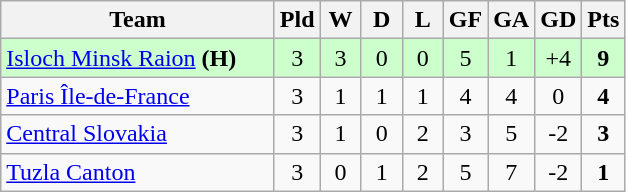<table class="wikitable" style="text-align:center;">
<tr>
<th width=175>Team</th>
<th width=20 abbr="Played">Pld</th>
<th width=20 abbr="Won">W</th>
<th width=20 abbr="Drawn">D</th>
<th width=20 abbr="Lost">L</th>
<th width=20 abbr="Goals for">GF</th>
<th width=20 abbr="Goals against">GA</th>
<th width=20 abbr="Goal difference">GD</th>
<th width=20 abbr="Points">Pts</th>
</tr>
<tr bgcolor="#ccffcc">
<td align=left> <a href='#'>Isloch Minsk Raion</a> <strong>(H)</strong></td>
<td>3</td>
<td>3</td>
<td>0</td>
<td>0</td>
<td>5</td>
<td>1</td>
<td>+4</td>
<td><strong>9</strong></td>
</tr>
<tr>
<td align=left> <a href='#'>Paris Île-de-France</a></td>
<td>3</td>
<td>1</td>
<td>1</td>
<td>1</td>
<td>4</td>
<td>4</td>
<td>0</td>
<td><strong>4</strong></td>
</tr>
<tr>
<td align=left> <a href='#'>Central Slovakia</a></td>
<td>3</td>
<td>1</td>
<td>0</td>
<td>2</td>
<td>3</td>
<td>5</td>
<td>-2</td>
<td><strong>3</strong></td>
</tr>
<tr>
<td align=left> <a href='#'>Tuzla Canton</a></td>
<td>3</td>
<td>0</td>
<td>1</td>
<td>2</td>
<td>5</td>
<td>7</td>
<td>-2</td>
<td><strong>1</strong></td>
</tr>
</table>
